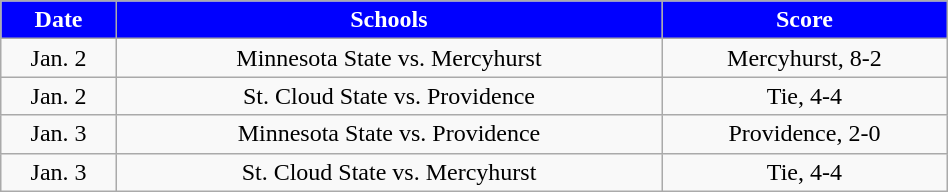<table class="wikitable" style="width:50%;">
<tr style="text-align:center; background:blue; color:#fff;">
<td><strong>Date</strong></td>
<td><strong>Schools</strong></td>
<td><strong>Score</strong></td>
</tr>
<tr style="text-align:center;" bgcolor="">
<td>Jan. 2</td>
<td>Minnesota State vs. Mercyhurst</td>
<td>Mercyhurst, 8-2</td>
</tr>
<tr style="text-align:center;" bgcolor="">
<td>Jan. 2</td>
<td>St. Cloud State vs. Providence</td>
<td>Tie, 4-4</td>
</tr>
<tr style="text-align:center;" bgcolor="">
<td>Jan. 3</td>
<td>Minnesota State vs. Providence</td>
<td>Providence, 2-0</td>
</tr>
<tr style="text-align:center;" bgcolor="">
<td>Jan. 3</td>
<td>St. Cloud State vs. Mercyhurst</td>
<td>Tie, 4-4</td>
</tr>
</table>
